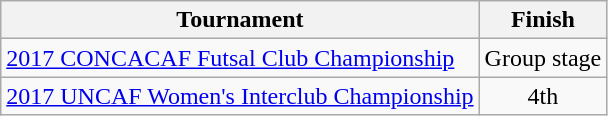<table class="wikitable">
<tr>
<th>Tournament</th>
<th>Finish</th>
</tr>
<tr>
<td><a href='#'>2017 CONCACAF Futsal Club Championship</a></td>
<td align=center>Group stage</td>
</tr>
<tr>
<td><a href='#'>2017 UNCAF Women's Interclub Championship</a></td>
<td align=center>4th</td>
</tr>
</table>
